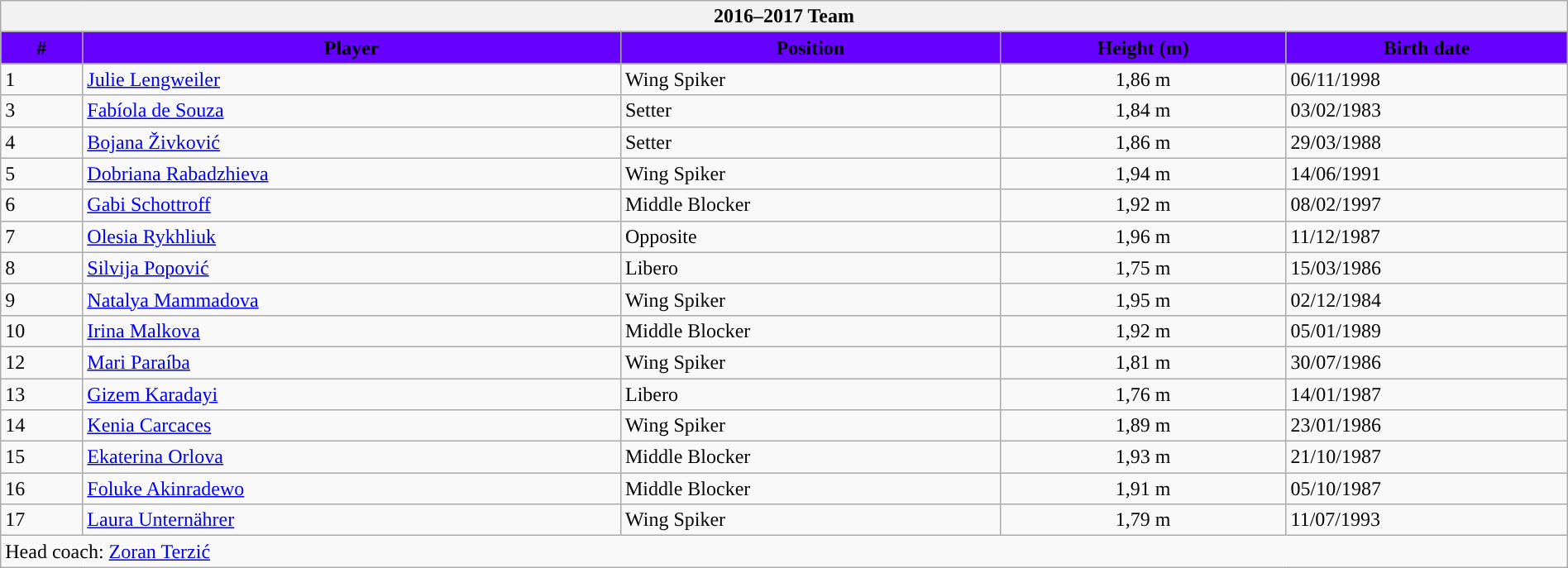<table class="wikitable collapsible collapsed" style="width:100%;">
<tr>
<th colspan=6><strong>2016–2017 Team</strong></th>
</tr>
<tr>
</tr>
<tr style="background: #6600FF">
<td align=center><strong><span>#</span></strong></td>
<td align=center><strong><span>Player</span></strong></td>
<td align=center><strong><span>Position</span></strong></td>
<td align=center><strong><span>Height (m)</span></strong></td>
<td align=center><strong><span>Birth date</span></strong></td>
</tr>
<tr align=left>
<td>1</td>
<td> <a href='#'>Julie Lengweiler</a></td>
<td>Wing Spiker</td>
<td align=center>1,86 m</td>
<td>06/11/1998</td>
</tr>
<tr align="left">
<td>3</td>
<td> <a href='#'>Fabíola de Souza</a></td>
<td>Setter</td>
<td align=center>1,84 m</td>
<td>03/02/1983</td>
</tr>
<tr align=left>
<td>4</td>
<td> <a href='#'>Bojana Živković</a></td>
<td>Setter</td>
<td align=center>1,86 m</td>
<td>29/03/1988</td>
</tr>
<tr align=left>
<td>5</td>
<td> <a href='#'>Dobriana Rabadzhieva</a></td>
<td>Wing Spiker</td>
<td align=center>1,94 m</td>
<td>14/06/1991</td>
</tr>
<tr align="left">
<td>6</td>
<td> <a href='#'>Gabi Schottroff</a></td>
<td>Middle Blocker</td>
<td align=center>1,92 m</td>
<td>08/02/1997</td>
</tr>
<tr align="left">
<td>7</td>
<td> <a href='#'>Olesia Rykhliuk</a></td>
<td>Opposite</td>
<td align=center>1,96 m</td>
<td>11/12/1987</td>
</tr>
<tr align="left">
<td>8</td>
<td> <a href='#'>Silvija Popović</a></td>
<td>Libero</td>
<td align=center>1,75 m</td>
<td>15/03/1986</td>
</tr>
<tr align=left>
<td>9</td>
<td> <a href='#'>Natalya Mammadova</a></td>
<td>Wing Spiker</td>
<td align=center>1,95 m</td>
<td>02/12/1984</td>
</tr>
<tr align="left">
<td>10</td>
<td> <a href='#'>Irina Malkova</a></td>
<td>Middle Blocker</td>
<td align=center>1,92 m</td>
<td>05/01/1989</td>
</tr>
<tr align="left">
<td>12</td>
<td> <a href='#'>Mari Paraíba</a></td>
<td>Wing Spiker</td>
<td align=center>1,81 m</td>
<td>30/07/1986</td>
</tr>
<tr align=left>
<td>13</td>
<td> <a href='#'>Gizem Karadayi</a></td>
<td>Libero</td>
<td align=center>1,76 m</td>
<td>14/01/1987</td>
</tr>
<tr align=left>
<td>14</td>
<td> <a href='#'>Kenia Carcaces</a></td>
<td>Wing Spiker</td>
<td align=center>1,89 m</td>
<td>23/01/1986</td>
</tr>
<tr align=left>
<td>15</td>
<td> <a href='#'>Ekaterina Orlova</a></td>
<td>Middle Blocker</td>
<td align=center>1,93 m</td>
<td>21/10/1987</td>
</tr>
<tr align=left>
<td>16</td>
<td> <a href='#'>Foluke Akinradewo</a></td>
<td>Middle Blocker</td>
<td align=center>1,91 m</td>
<td>05/10/1987</td>
</tr>
<tr align=left>
<td>17</td>
<td> <a href='#'>Laura Unternährer</a></td>
<td>Wing Spiker</td>
<td align=center>1,79 m</td>
<td>11/07/1993</td>
</tr>
<tr>
<td colspan=5 align=left>Head coach:  <a href='#'>Zoran Terzić</a></td>
</tr>
</table>
